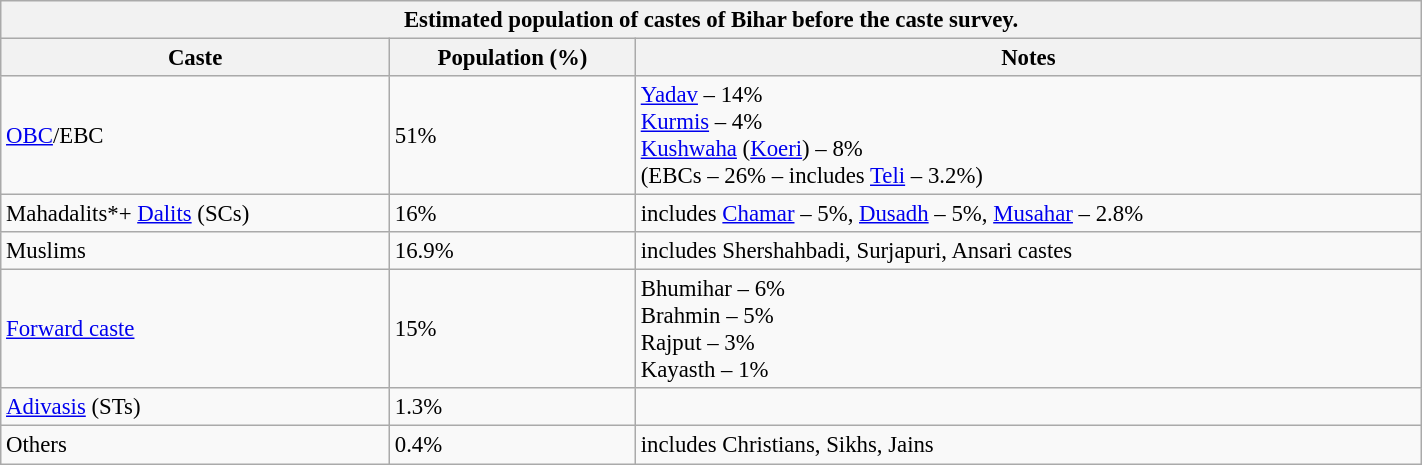<table class="wikitable" style="width: 75%;font-size: 95%;align:center;">
<tr>
<th colspan="3">Estimated population of castes of Bihar before the caste survey.</th>
</tr>
<tr>
<th>Caste</th>
<th>Population (%)</th>
<th>Notes</th>
</tr>
<tr>
<td><a href='#'>OBC</a>/EBC</td>
<td>51%</td>
<td><a href='#'>Yadav</a>  – 14%<br> <a href='#'>Kurmis</a>  – 4%<br> <a href='#'>Kushwaha</a> (<a href='#'>Koeri</a>)  – 8%<br>(EBCs – 26% – includes <a href='#'>Teli</a> – 3.2%)</td>
</tr>
<tr>
<td>Mahadalits*+ <a href='#'>Dalits</a> (SCs)</td>
<td>16%</td>
<td>includes <a href='#'>Chamar</a> – 5%, <a href='#'>Dusadh</a> – 5%, <a href='#'>Musahar</a> – 2.8%</td>
</tr>
<tr>
<td>Muslims</td>
<td>16.9%</td>
<td>includes Shershahbadi, Surjapuri, Ansari castes</td>
</tr>
<tr>
<td><a href='#'>Forward caste</a></td>
<td>15% </td>
<td>Bhumihar – 6%<br>Brahmin – 5% <br>Rajput – 3%<br>Kayasth – 1%</td>
</tr>
<tr>
<td><a href='#'>Adivasis</a> (STs)</td>
<td>1.3% </td>
<td></td>
</tr>
<tr>
<td>Others</td>
<td>0.4%</td>
<td>includes Christians, Sikhs, Jains</td>
</tr>
</table>
